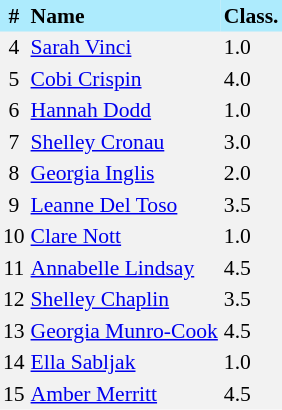<table border=0 cellpadding=2 cellspacing=0  |- bgcolor=#F2F2F2 style="text-align:center; font-size:90%;">
<tr bgcolor=#ADEBFD>
<th>#</th>
<th align=left>Name</th>
<th align=left>Class.</th>
</tr>
<tr>
<td>4</td>
<td align=left><a href='#'>Sarah Vinci</a></td>
<td align=left>1.0</td>
</tr>
<tr>
<td>5</td>
<td align=left><a href='#'>Cobi Crispin</a></td>
<td align=left>4.0</td>
</tr>
<tr>
<td>6</td>
<td align=left><a href='#'>Hannah Dodd</a></td>
<td align=left>1.0</td>
</tr>
<tr>
<td>7</td>
<td align=left><a href='#'>Shelley Cronau</a></td>
<td align=left>3.0</td>
</tr>
<tr>
<td>8</td>
<td align=left><a href='#'>Georgia Inglis</a></td>
<td align=left>2.0</td>
</tr>
<tr>
<td>9</td>
<td align=left><a href='#'>Leanne Del Toso</a></td>
<td align=left>3.5</td>
</tr>
<tr>
<td>10</td>
<td align=left><a href='#'>Clare Nott</a></td>
<td align=left>1.0</td>
</tr>
<tr>
<td>11</td>
<td align=left><a href='#'>Annabelle Lindsay</a></td>
<td align=left>4.5</td>
</tr>
<tr>
<td>12</td>
<td align=left><a href='#'>Shelley Chaplin</a></td>
<td align=left>3.5</td>
</tr>
<tr>
<td>13</td>
<td align=left><a href='#'>Georgia Munro-Cook</a></td>
<td align=left>4.5</td>
</tr>
<tr>
<td>14</td>
<td align=left><a href='#'>Ella Sabljak</a></td>
<td align=left>1.0</td>
</tr>
<tr>
<td>15</td>
<td align=left><a href='#'>Amber Merritt</a></td>
<td align=left>4.5</td>
</tr>
</table>
